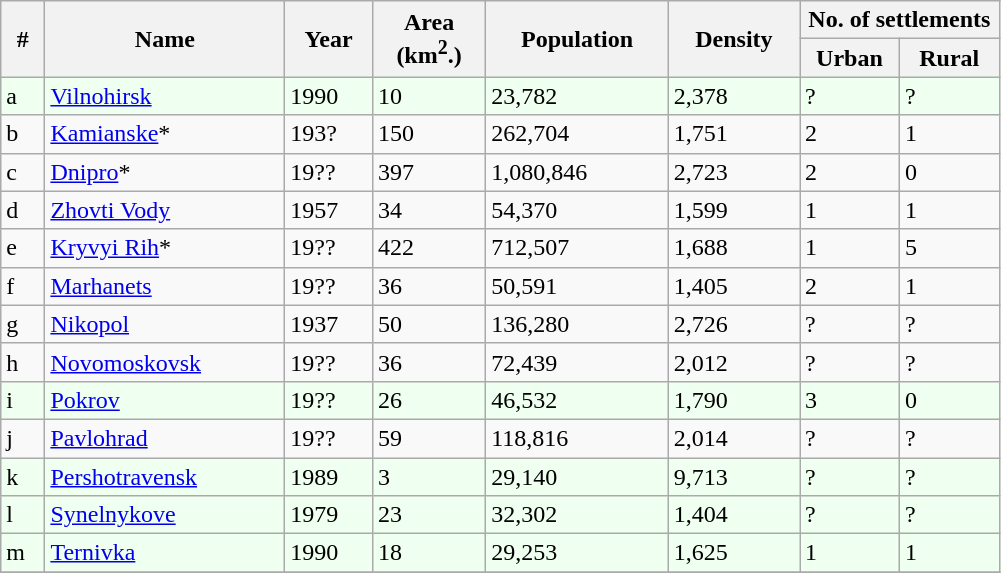<table class="wikitable">
<tr>
<th rowspan=2>#</th>
<th rowspan=2>Name</th>
<th rowspan=2>Year</th>
<th rowspan=2>Area<br>(km<sup>2</sup>.)</th>
<th rowspan=2>Population</th>
<th rowspan=2>Density</th>
<th colspan=2>No. of settlements</th>
</tr>
<tr>
<th width=10%>Urban</th>
<th width=10%>Rural</th>
</tr>
<tr bgcolor="#EF0FFFF">
<td>a</td>
<td><a href='#'>Vilnohirsk</a></td>
<td>1990</td>
<td>10</td>
<td>23,782</td>
<td>2,378</td>
<td>?</td>
<td>?</td>
</tr>
<tr>
<td>b</td>
<td><a href='#'>Kamianske</a>*</td>
<td>193?</td>
<td>150</td>
<td>262,704</td>
<td>1,751</td>
<td>2</td>
<td>1</td>
</tr>
<tr>
<td>c</td>
<td><a href='#'>Dnipro</a>*</td>
<td>19??</td>
<td>397</td>
<td>1,080,846</td>
<td>2,723</td>
<td>2</td>
<td>0</td>
</tr>
<tr>
<td>d</td>
<td><a href='#'>Zhovti Vody</a></td>
<td>1957</td>
<td>34</td>
<td>54,370</td>
<td>1,599</td>
<td>1</td>
<td>1</td>
</tr>
<tr>
<td>e</td>
<td><a href='#'>Kryvyi Rih</a>*</td>
<td>19??</td>
<td>422</td>
<td>712,507</td>
<td>1,688</td>
<td>1</td>
<td>5</td>
</tr>
<tr>
<td>f</td>
<td><a href='#'>Marhanets</a></td>
<td>19??</td>
<td>36</td>
<td>50,591</td>
<td>1,405</td>
<td>2</td>
<td>1</td>
</tr>
<tr>
<td>g</td>
<td><a href='#'>Nikopol</a></td>
<td>1937</td>
<td>50</td>
<td>136,280</td>
<td>2,726</td>
<td>?</td>
<td>?</td>
</tr>
<tr>
<td>h</td>
<td><a href='#'>Novomoskovsk</a></td>
<td>19??</td>
<td>36</td>
<td>72,439</td>
<td>2,012</td>
<td>?</td>
<td>?</td>
</tr>
<tr bgcolor="#EF0FFFF">
<td>i</td>
<td><a href='#'>Pokrov</a></td>
<td>19??</td>
<td>26</td>
<td>46,532</td>
<td>1,790</td>
<td>3</td>
<td>0</td>
</tr>
<tr>
<td>j</td>
<td><a href='#'>Pavlohrad</a></td>
<td>19??</td>
<td>59</td>
<td>118,816</td>
<td>2,014</td>
<td>?</td>
<td>?</td>
</tr>
<tr bgcolor="#EF0FFFF">
<td>k</td>
<td><a href='#'>Pershotravensk</a></td>
<td>1989</td>
<td>3</td>
<td>29,140</td>
<td>9,713</td>
<td>?</td>
<td>?</td>
</tr>
<tr bgcolor="#EF0FFFF">
<td>l</td>
<td><a href='#'>Synelnykove</a></td>
<td>1979</td>
<td>23</td>
<td>32,302</td>
<td>1,404</td>
<td>?</td>
<td>?</td>
</tr>
<tr bgcolor="#EF0FFFF">
<td>m</td>
<td><a href='#'>Ternivka</a></td>
<td>1990</td>
<td>18</td>
<td>29,253</td>
<td>1,625</td>
<td>1</td>
<td>1</td>
</tr>
<tr>
</tr>
</table>
